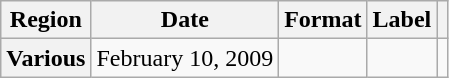<table class="wikitable plainrowheaders">
<tr>
<th scope="col">Region</th>
<th scope="col">Date</th>
<th scope="col">Format</th>
<th scope="col">Label</th>
<th scope="col"></th>
</tr>
<tr>
<th scope="row">Various</th>
<td rowspan="1">February 10, 2009</td>
<td rowspan="1"></td>
<td rowspan="1"></td>
<td align="center"></td>
</tr>
</table>
